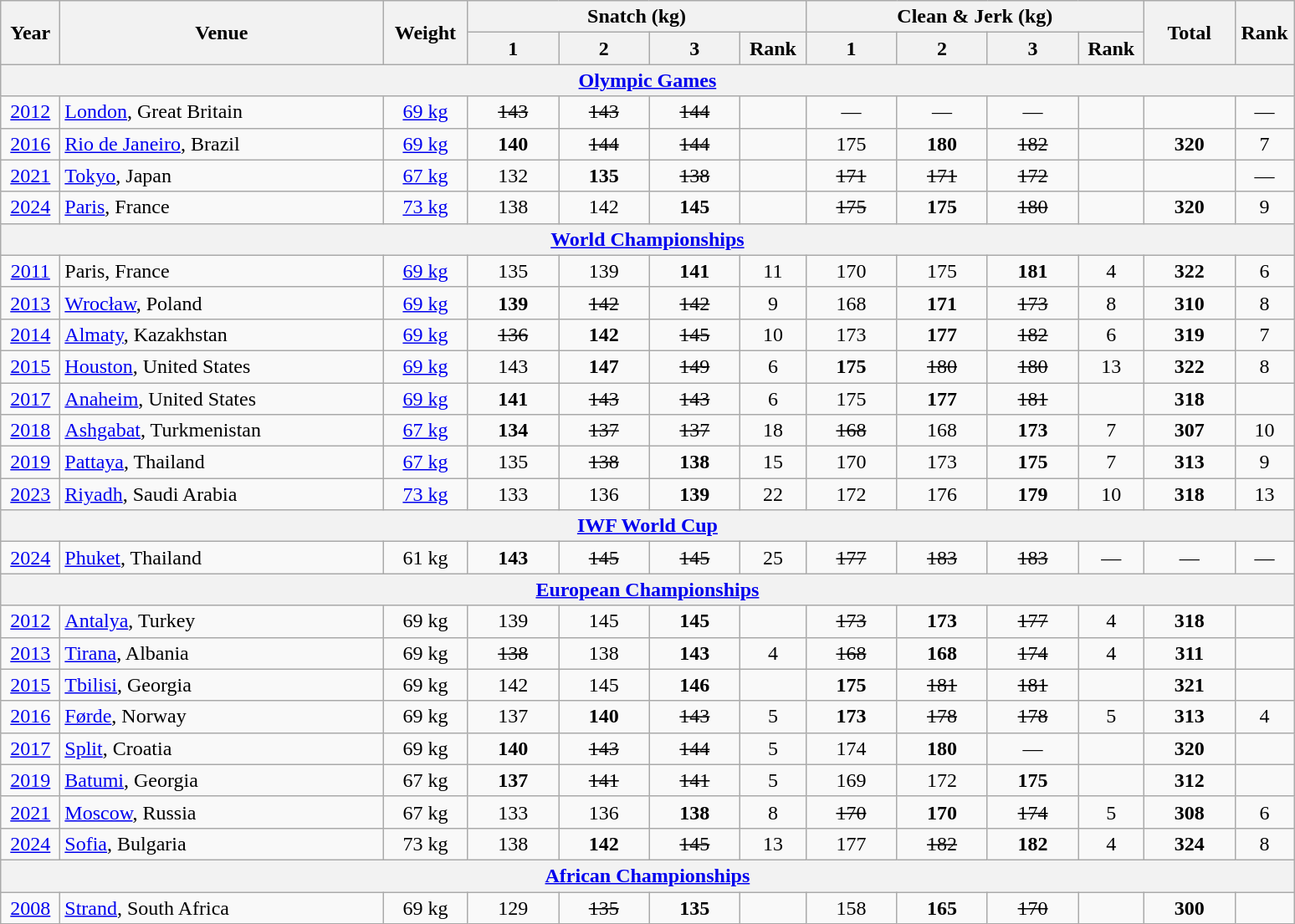<table class="wikitable" style="text-align:center;">
<tr>
<th rowspan=2 width=40>Year</th>
<th rowspan=2 width=250>Venue</th>
<th rowspan=2 width=60>Weight</th>
<th colspan=4>Snatch (kg)</th>
<th colspan=4>Clean & Jerk (kg)</th>
<th rowspan=2 width=65>Total</th>
<th rowspan=2 width=40>Rank</th>
</tr>
<tr>
<th width=65>1</th>
<th width=65>2</th>
<th width=65>3</th>
<th width=45>Rank</th>
<th width=65>1</th>
<th width=65>2</th>
<th width=65>3</th>
<th width=45>Rank</th>
</tr>
<tr>
<th colspan=13><a href='#'>Olympic Games</a></th>
</tr>
<tr>
<td><a href='#'>2012</a></td>
<td align=left><a href='#'>London</a>, Great Britain</td>
<td><a href='#'>69 kg</a></td>
<td><s>143</s></td>
<td><s>143</s></td>
<td><s>144</s></td>
<td></td>
<td>—</td>
<td>—</td>
<td>—</td>
<td></td>
<td></td>
<td>—</td>
</tr>
<tr>
<td><a href='#'>2016</a></td>
<td align=left><a href='#'>Rio de Janeiro</a>, Brazil</td>
<td><a href='#'>69 kg</a></td>
<td><strong>140</strong></td>
<td><s>144</s></td>
<td><s>144</s></td>
<td></td>
<td>175</td>
<td><strong>180</strong></td>
<td><s>182</s></td>
<td></td>
<td><strong>320</strong></td>
<td>7</td>
</tr>
<tr>
<td><a href='#'>2021</a></td>
<td align=left><a href='#'>Tokyo</a>, Japan</td>
<td><a href='#'>67 kg</a></td>
<td>132</td>
<td><strong>135</strong></td>
<td><s>138</s></td>
<td></td>
<td><s>171</s></td>
<td><s>171</s></td>
<td><s>172</s></td>
<td></td>
<td></td>
<td>—</td>
</tr>
<tr>
<td><a href='#'>2024</a></td>
<td align=left><a href='#'>Paris</a>, France</td>
<td><a href='#'>73 kg</a></td>
<td>138</td>
<td>142</td>
<td><strong>145</strong></td>
<td></td>
<td><s>175</s></td>
<td><strong>175</strong></td>
<td><s>180</s></td>
<td></td>
<td><strong>320</strong></td>
<td>9</td>
</tr>
<tr>
<th colspan=13><a href='#'>World Championships</a></th>
</tr>
<tr>
<td><a href='#'>2011</a></td>
<td align=left>Paris, France</td>
<td><a href='#'>69 kg</a></td>
<td>135</td>
<td>139</td>
<td><strong>141</strong></td>
<td>11</td>
<td>170</td>
<td>175</td>
<td><strong>181</strong></td>
<td>4</td>
<td><strong>322</strong></td>
<td>6</td>
</tr>
<tr>
<td><a href='#'>2013</a></td>
<td align=left><a href='#'>Wrocław</a>, Poland</td>
<td><a href='#'>69 kg</a></td>
<td><strong>139</strong></td>
<td><s>142</s></td>
<td><s>142</s></td>
<td>9</td>
<td>168</td>
<td><strong>171</strong></td>
<td><s>173</s></td>
<td>8</td>
<td><strong>310</strong></td>
<td>8</td>
</tr>
<tr>
<td><a href='#'>2014</a></td>
<td align=left><a href='#'>Almaty</a>, Kazakhstan</td>
<td><a href='#'>69 kg</a></td>
<td><s>136</s></td>
<td><strong>142</strong></td>
<td><s>145</s></td>
<td>10</td>
<td>173</td>
<td><strong>177</strong></td>
<td><s>182</s></td>
<td>6</td>
<td><strong>319</strong></td>
<td>7</td>
</tr>
<tr>
<td><a href='#'>2015</a></td>
<td align=left><a href='#'>Houston</a>, United States</td>
<td><a href='#'>69 kg</a></td>
<td>143</td>
<td><strong>147</strong></td>
<td><s>149 </s></td>
<td>6</td>
<td><strong>175</strong></td>
<td><s>180 </s></td>
<td><s>180 </s></td>
<td>13</td>
<td><strong>322</strong></td>
<td>8</td>
</tr>
<tr>
<td><a href='#'>2017</a></td>
<td align=left><a href='#'>Anaheim</a>, United States</td>
<td><a href='#'>69 kg</a></td>
<td><strong>141</strong></td>
<td><s>143</s></td>
<td><s>143</s></td>
<td>6</td>
<td>175</td>
<td><strong>177</strong></td>
<td><s>181</s></td>
<td></td>
<td><strong>318</strong></td>
<td></td>
</tr>
<tr>
<td><a href='#'>2018</a></td>
<td align=left><a href='#'>Ashgabat</a>, Turkmenistan</td>
<td><a href='#'>67 kg</a></td>
<td><strong>134</strong></td>
<td><s>137</s></td>
<td><s>137</s></td>
<td>18</td>
<td><s>168</s></td>
<td>168</td>
<td><strong>173</strong></td>
<td>7</td>
<td><strong>307</strong></td>
<td>10</td>
</tr>
<tr>
<td><a href='#'>2019</a></td>
<td align=left><a href='#'>Pattaya</a>, Thailand</td>
<td><a href='#'>67 kg</a></td>
<td>135</td>
<td><s>138</s></td>
<td><strong>138</strong></td>
<td>15</td>
<td>170</td>
<td>173</td>
<td><strong>175</strong></td>
<td>7</td>
<td><strong>313</strong></td>
<td>9</td>
</tr>
<tr>
<td><a href='#'>2023</a></td>
<td align=left><a href='#'>Riyadh</a>, Saudi Arabia</td>
<td><a href='#'>73 kg</a></td>
<td>133</td>
<td>136</td>
<td><strong>139</strong></td>
<td>22</td>
<td>172</td>
<td>176</td>
<td><strong>179</strong></td>
<td>10</td>
<td><strong>318</strong></td>
<td>13</td>
</tr>
<tr>
<th colspan=13><a href='#'>IWF World Cup</a></th>
</tr>
<tr>
<td><a href='#'>2024</a></td>
<td align=left><a href='#'>Phuket</a>, Thailand</td>
<td>61 kg</td>
<td><strong>143</strong></td>
<td><s>145</s></td>
<td><s>145</s></td>
<td>25</td>
<td><s>177</s></td>
<td><s>183</s></td>
<td><s>183</s></td>
<td>—</td>
<td>—</td>
<td>—</td>
</tr>
<tr>
<th colspan=13><a href='#'>European Championships</a></th>
</tr>
<tr>
<td><a href='#'>2012</a></td>
<td align=left><a href='#'>Antalya</a>, Turkey</td>
<td>69 kg</td>
<td>139</td>
<td>145</td>
<td><strong>145</strong></td>
<td></td>
<td><s>173</s></td>
<td><strong>173</strong></td>
<td><s>177</s></td>
<td>4</td>
<td><strong>318</strong></td>
<td></td>
</tr>
<tr>
<td><a href='#'>2013</a></td>
<td align=left><a href='#'>Tirana</a>, Albania</td>
<td>69 kg</td>
<td><s>138</s></td>
<td>138</td>
<td><strong>143</strong></td>
<td>4</td>
<td><s>168</s></td>
<td><strong>168</strong></td>
<td><s>174</s></td>
<td>4</td>
<td><strong>311</strong></td>
<td></td>
</tr>
<tr>
<td><a href='#'>2015</a></td>
<td align=left><a href='#'>Tbilisi</a>, Georgia</td>
<td>69 kg</td>
<td>142</td>
<td>145</td>
<td><strong>146</strong></td>
<td></td>
<td><strong>175</strong></td>
<td><s>181</s></td>
<td><s>181</s></td>
<td></td>
<td><strong>321</strong></td>
<td></td>
</tr>
<tr>
<td><a href='#'>2016</a></td>
<td align=left><a href='#'>Førde</a>, Norway</td>
<td>69 kg</td>
<td>137</td>
<td><strong>140</strong></td>
<td><s>143</s></td>
<td>5</td>
<td><strong>173</strong></td>
<td><s>178</s></td>
<td><s>178</s></td>
<td>5</td>
<td><strong>313</strong></td>
<td>4</td>
</tr>
<tr>
<td><a href='#'>2017</a></td>
<td align=left><a href='#'>Split</a>, Croatia</td>
<td>69 kg</td>
<td><strong>140</strong></td>
<td><s>143</s></td>
<td><s>144</s></td>
<td>5</td>
<td>174</td>
<td><strong>180</strong></td>
<td>—</td>
<td></td>
<td><strong>320</strong></td>
<td></td>
</tr>
<tr>
<td><a href='#'>2019</a></td>
<td align=left><a href='#'>Batumi</a>, Georgia</td>
<td>67 kg</td>
<td><strong>137</strong></td>
<td><s>141</s></td>
<td><s>141</s></td>
<td>5</td>
<td>169</td>
<td>172</td>
<td><strong>175</strong></td>
<td></td>
<td><strong>312</strong></td>
<td></td>
</tr>
<tr>
<td><a href='#'>2021</a></td>
<td align=left><a href='#'>Moscow</a>, Russia</td>
<td>67 kg</td>
<td>133</td>
<td>136</td>
<td><strong>138</strong></td>
<td>8</td>
<td><s>170</s></td>
<td><strong>170</strong></td>
<td><s>174</s></td>
<td>5</td>
<td><strong>308</strong></td>
<td>6</td>
</tr>
<tr>
<td><a href='#'>2024</a></td>
<td align=left><a href='#'>Sofia</a>, Bulgaria</td>
<td>73 kg</td>
<td>138</td>
<td><strong>142</strong></td>
<td><s>145</s></td>
<td>13</td>
<td>177</td>
<td><s>182</s></td>
<td><strong>182</strong></td>
<td>4</td>
<td><strong>324</strong></td>
<td>8</td>
</tr>
<tr>
<th colspan=13><a href='#'>African Championships</a></th>
</tr>
<tr>
<td><a href='#'>2008</a></td>
<td align=left><a href='#'>Strand</a>, South Africa</td>
<td>69 kg</td>
<td>129</td>
<td><s>135</s></td>
<td><strong>135</strong></td>
<td></td>
<td>158</td>
<td><strong>165</strong></td>
<td><s>170</s></td>
<td></td>
<td><strong>300</strong></td>
<td></td>
</tr>
</table>
